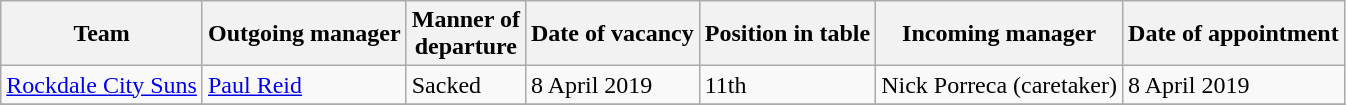<table class="wikitable sortable">
<tr>
<th>Team</th>
<th>Outgoing manager</th>
<th>Manner of<br>departure</th>
<th>Date of vacancy</th>
<th>Position in table</th>
<th>Incoming manager</th>
<th>Date of appointment</th>
</tr>
<tr>
<td><a href='#'>Rockdale City Suns</a></td>
<td> <a href='#'>Paul Reid</a></td>
<td>Sacked</td>
<td>8 April 2019</td>
<td>11th</td>
<td> Nick Porreca (caretaker)</td>
<td>8 April 2019</td>
</tr>
<tr>
</tr>
</table>
